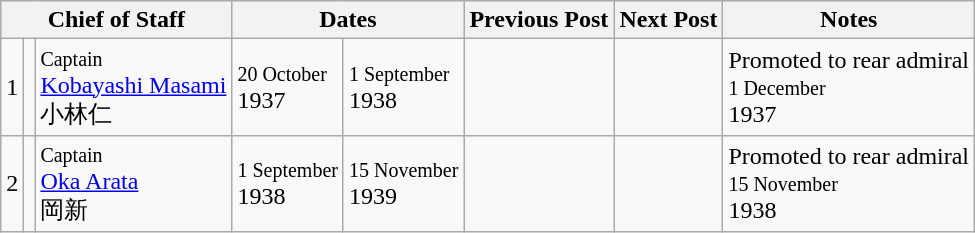<table class=wikitable>
<tr>
<th colspan="3">Chief of Staff</th>
<th colspan="2">Dates</th>
<th>Previous Post</th>
<th>Next Post</th>
<th>Notes</th>
</tr>
<tr>
<td>1</td>
<td></td>
<td><small>Captain</small><br><a href='#'>Kobayashi Masami</a><br>小林仁</td>
<td><small>20 October</small><br>1937</td>
<td><small>1 September</small><br>1938</td>
<td></td>
<td></td>
<td>Promoted to rear admiral<br><small>1 December</small><br>1937</td>
</tr>
<tr>
<td>2</td>
<td></td>
<td><small>Captain</small><br><a href='#'>Oka Arata</a><br>岡新</td>
<td><small>1 September</small><br>1938</td>
<td><small>15 November</small><br>1939</td>
<td></td>
<td></td>
<td>Promoted to rear admiral<br><small>15 November</small><br>1938</td>
</tr>
</table>
